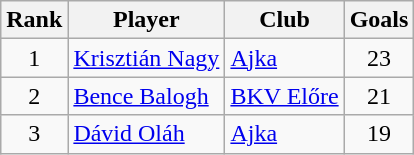<table class="wikitable" style="text-align:center">
<tr>
<th>Rank</th>
<th>Player</th>
<th>Club</th>
<th>Goals</th>
</tr>
<tr>
<td>1</td>
<td align="left"> <a href='#'>Krisztián Nagy</a></td>
<td align="left"><a href='#'>Ajka</a></td>
<td>23</td>
</tr>
<tr>
<td>2</td>
<td align="left"> <a href='#'>Bence Balogh</a></td>
<td align="left"><a href='#'>BKV Előre</a></td>
<td>21</td>
</tr>
<tr>
<td>3</td>
<td align="left"> <a href='#'>Dávid Oláh</a></td>
<td align="left"><a href='#'>Ajka</a></td>
<td>19</td>
</tr>
</table>
